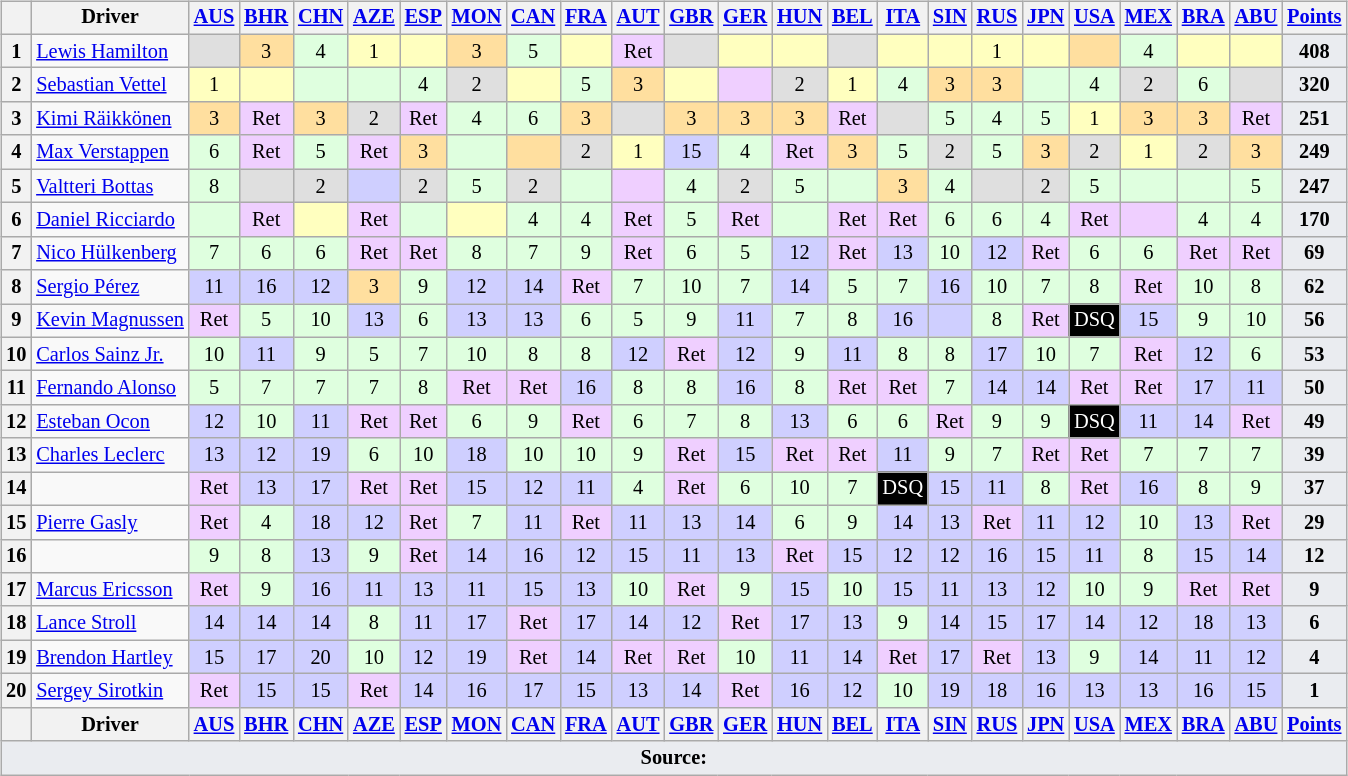<table>
<tr>
<td style="vertical-align:top; text-align:center"><br><table class="wikitable" style="font-size: 85%;">
<tr style="vertical-align:middle;">
<th style="vertical-align:middle"></th>
<th style="vertical-align:middle;background">Driver</th>
<th style="vertical-align:top"><a href='#'>AUS</a><br></th>
<th style="vertical-align:top"><a href='#'>BHR</a><br></th>
<th style="vertical-align:top"><a href='#'>CHN</a><br></th>
<th style="vertical-align:top"><a href='#'>AZE</a><br></th>
<th style="vertical-align:top"><a href='#'>ESP</a><br></th>
<th style="vertical-align:top"><a href='#'>MON</a><br></th>
<th style="vertical-align:top"><a href='#'>CAN</a><br></th>
<th style="vertical-align:top"><a href='#'>FRA</a><br></th>
<th style="vertical-align:top"><a href='#'>AUT</a><br></th>
<th style="vertical-align:top"><a href='#'>GBR</a><br></th>
<th style="vertical-align:top"><a href='#'>GER</a><br></th>
<th style="vertical-align:top"><a href='#'>HUN</a><br></th>
<th style="vertical-align:top"><a href='#'>BEL</a><br></th>
<th style="vertical-align:top"><a href='#'>ITA</a><br></th>
<th style="vertical-align:top"><a href='#'>SIN</a><br></th>
<th style="vertical-align:top"><a href='#'>RUS</a><br></th>
<th style="vertical-align:top"><a href='#'>JPN</a><br></th>
<th style="vertical-align:top"><a href='#'>USA</a><br></th>
<th style="vertical-align:top"><a href='#'>MEX</a><br></th>
<th style="vertical-align:top"><a href='#'>BRA</a><br></th>
<th style="vertical-align:top"><a href='#'>ABU</a><br></th>
<th style="vertical-align:middle"><a href='#'>Points</a></th>
</tr>
<tr>
<th>1</th>
<td style="text-align:left"> <a href='#'>Lewis Hamilton</a></td>
<td style="background-color:#dfdfdf"></td>
<td style="background-color:#ffdf9f">3</td>
<td style="background-color:#dfffdf">4</td>
<td style="background-color:#ffffbf">1</td>
<td style="background-color:#ffffbf"></td>
<td style="background-color:#ffdf9f">3</td>
<td style="background-color:#dfffdf">5</td>
<td style="background-color:#ffffbf"></td>
<td style="background-color:#efcfff">Ret</td>
<td style="background-color:#dfdfdf"></td>
<td style="background-color:#ffffbf"></td>
<td style="background-color:#ffffbf"></td>
<td style="background-color:#dfdfdf"></td>
<td style="background-color:#ffffbf"></td>
<td style="background-color:#ffffbf"></td>
<td style="background-color:#ffffbf">1</td>
<td style="background-color:#ffffbf"></td>
<td style="background-color:#ffdf9f"></td>
<td style="background-color:#dfffdf">4</td>
<td style="background-color:#ffffbf"></td>
<td style="background-color:#ffffbf"></td>
<td style="background-color:#EAECF0;text-align:center"><strong>408</strong></td>
</tr>
<tr>
<th>2</th>
<td style="text-align:left"> <a href='#'>Sebastian Vettel</a></td>
<td style="background-color:#ffffbf">1</td>
<td style="background-color:#ffffbf"></td>
<td style="background-color:#dfffdf"></td>
<td style="background-color:#dfffdf"></td>
<td style="background-color:#dfffdf">4</td>
<td style="background-color:#dfdfdf">2</td>
<td style="background-color:#ffffbf"></td>
<td style="background-color:#dfffdf">5</td>
<td style="background-color:#ffdf9f">3</td>
<td style="background-color:#ffffbf"></td>
<td style="background-color:#efcfff"></td>
<td style="background-color:#dfdfdf">2</td>
<td style="background-color:#ffffbf">1</td>
<td style="background-color:#dfffdf">4</td>
<td style="background-color:#ffdf9f">3</td>
<td style="background-color:#ffdf9f">3</td>
<td style="background-color:#dfffdf"></td>
<td style="background-color:#dfffdf">4</td>
<td style="background-color:#dfdfdf">2</td>
<td style="background-color:#dfffdf">6</td>
<td style="background-color:#dfdfdf"></td>
<td style="background-color:#EAECF0;text-align:center"><strong>320</strong></td>
</tr>
<tr>
<th>3</th>
<td style="text-align:left"> <a href='#'>Kimi Räikkönen</a></td>
<td style="background-color:#ffdf9f">3</td>
<td style="background-color:#efcfff">Ret</td>
<td style="background-color:#ffdf9f">3</td>
<td style="background-color:#dfdfdf">2</td>
<td style="background-color:#efcfff">Ret</td>
<td style="background-color:#dfffdf">4</td>
<td style="background-color:#dfffdf">6</td>
<td style="background-color:#ffdf9f">3</td>
<td style="background-color:#dfdfdf"></td>
<td style="background-color:#ffdf9f">3</td>
<td style="background-color:#ffdf9f">3</td>
<td style="background-color:#ffdf9f">3</td>
<td style="background-color:#efcfff">Ret</td>
<td style="background-color:#dfdfdf"></td>
<td style="background-color:#dfffdf">5</td>
<td style="background-color:#dfffdf">4</td>
<td style="background-color:#dfffdf">5</td>
<td style="background-color:#ffffbf">1</td>
<td style="background-color:#ffdf9f">3</td>
<td style="background-color:#ffdf9f">3</td>
<td style="background-color:#efcfff">Ret</td>
<td style="background-color:#EAECF0;text-align:center"><strong>251</strong></td>
</tr>
<tr>
<th>4</th>
<td style="text-align:left"> <a href='#'>Max Verstappen</a></td>
<td style="background-color:#dfffdf">6</td>
<td style="background-color:#efcfff">Ret</td>
<td style="background-color:#dfffdf">5</td>
<td style="background-color:#efcfff">Ret</td>
<td style="background-color:#ffdf9f">3</td>
<td style="background-color:#dfffdf"></td>
<td style="background-color:#ffdf9f"></td>
<td style="background-color:#dfdfdf">2</td>
<td style="background-color:#ffffbf">1</td>
<td style="background-color:#cfcfff">15</td>
<td style="background-color:#dfffdf">4</td>
<td style="background-color:#efcfff">Ret</td>
<td style="background-color:#ffdf9f">3</td>
<td style="background-color:#dfffdf">5</td>
<td style="background-color:#dfdfdf">2</td>
<td style="background-color:#dfffdf">5</td>
<td style="background-color:#ffdf9f">3</td>
<td style="background-color:#dfdfdf">2</td>
<td style="background-color:#ffffbf">1</td>
<td style="background-color:#dfdfdf">2</td>
<td style="background-color:#ffdf9f">3</td>
<td style="background-color:#EAECF0;text-align:center"><strong>249</strong></td>
</tr>
<tr>
<th>5</th>
<td style="text-align:left"> <a href='#'>Valtteri Bottas</a></td>
<td style="background-color:#dfffdf">8</td>
<td style="background-color:#dfdfdf"></td>
<td style="background-color:#dfdfdf">2</td>
<td style="background-color:#cfcfff" nowrap></td>
<td style="background-color:#dfdfdf">2</td>
<td style="background-color:#dfffdf">5</td>
<td style="background-color:#dfdfdf">2</td>
<td style="background-color:#dfffdf"></td>
<td style="background-color:#efcfff"></td>
<td style="background-color:#dfffdf">4</td>
<td style="background-color:#dfdfdf">2</td>
<td style="background-color:#dfffdf">5</td>
<td style="background-color:#dfffdf"></td>
<td style="background-color:#ffdf9f">3</td>
<td style="background-color:#dfffdf">4</td>
<td style="background-color:#dfdfdf"></td>
<td style="background-color:#dfdfdf">2</td>
<td style="background-color:#dfffdf">5</td>
<td style="background-color:#dfffdf"></td>
<td style="background-color:#dfffdf"></td>
<td style="background-color:#dfffdf">5</td>
<td style="background-color:#EAECF0;text-align:center"><strong>247</strong></td>
</tr>
<tr>
<th>6</th>
<td style="text-align:left"> <a href='#'>Daniel Ricciardo</a></td>
<td style="background-color:#dfffdf"></td>
<td style="background-color:#efcfff">Ret</td>
<td style="background-color:#ffffbf"></td>
<td style="background-color:#efcfff">Ret</td>
<td style="background-color:#dfffdf"></td>
<td style="background-color:#ffffbf"></td>
<td style="background-color:#dfffdf">4</td>
<td style="background-color:#dfffdf">4</td>
<td style="background-color:#efcfff">Ret</td>
<td style="background-color:#dfffdf">5</td>
<td style="background-color:#efcfff">Ret</td>
<td style="background-color:#dfffdf"></td>
<td style="background-color:#efcfff">Ret</td>
<td style="background-color:#efcfff">Ret</td>
<td style="background-color:#dfffdf">6</td>
<td style="background-color:#dfffdf">6</td>
<td style="background-color:#dfffdf">4</td>
<td style="background-color:#efcfff">Ret</td>
<td style="background-color:#efcfff"></td>
<td style="background-color:#dfffdf">4</td>
<td style="background-color:#dfffdf">4</td>
<td style="background-color:#EAECF0;text-align:center"><strong>170</strong></td>
</tr>
<tr>
<th>7</th>
<td style="text-align:left"> <a href='#'>Nico Hülkenberg</a></td>
<td style="background-color:#dfffdf">7</td>
<td style="background-color:#dfffdf">6</td>
<td style="background-color:#dfffdf">6</td>
<td style="background-color:#efcfff">Ret</td>
<td style="background-color:#efcfff">Ret</td>
<td style="background-color:#dfffdf">8</td>
<td style="background-color:#dfffdf">7</td>
<td style="background-color:#dfffdf">9</td>
<td style="background-color:#efcfff">Ret</td>
<td style="background-color:#dfffdf">6</td>
<td style="background-color:#dfffdf">5</td>
<td style="background-color:#cfcfff">12</td>
<td style="background-color:#efcfff">Ret</td>
<td style="background-color:#cfcfff">13</td>
<td style="background-color:#dfffdf">10</td>
<td style="background-color:#cfcfff">12</td>
<td style="background-color:#efcfff">Ret</td>
<td style="background-color:#dfffdf">6</td>
<td style="background-color:#dfffdf">6</td>
<td style="background-color:#efcfff">Ret</td>
<td style="background-color:#efcfff">Ret</td>
<td style="background-color:#EAECF0;text-align:center"><strong>69</strong></td>
</tr>
<tr>
<th>8</th>
<td style="text-align:left"> <a href='#'>Sergio Pérez</a></td>
<td style="background-color:#cfcfff">11</td>
<td style="background-color:#cfcfff">16</td>
<td style="background-color:#cfcfff">12</td>
<td style="background-color:#ffdf9f">3</td>
<td style="background-color:#dfffdf">9</td>
<td style="background-color:#cfcfff">12</td>
<td style="background-color:#cfcfff">14</td>
<td style="background-color:#efcfff">Ret</td>
<td style="background-color:#dfffdf">7</td>
<td style="background-color:#dfffdf">10</td>
<td style="background-color:#dfffdf">7</td>
<td style="background-color:#cfcfff">14</td>
<td style="background-color:#dfffdf">5</td>
<td style="background-color:#dfffdf">7</td>
<td style="background-color:#cfcfff">16</td>
<td style="background-color:#dfffdf">10</td>
<td style="background-color:#dfffdf">7</td>
<td style="background-color:#dfffdf">8</td>
<td style="background-color:#efcfff">Ret</td>
<td style="background-color:#dfffdf">10</td>
<td style="background-color:#dfffdf">8</td>
<td style="background-color:#EAECF0;text-align:center"><strong>62</strong></td>
</tr>
<tr>
<th>9</th>
<td style="text-align:left"> <a href='#'>Kevin Magnussen</a></td>
<td style="background-color:#efcfff">Ret</td>
<td style="background-color:#dfffdf">5</td>
<td style="background-color:#dfffdf">10</td>
<td style="background-color:#cfcfff">13</td>
<td style="background-color:#dfffdf">6</td>
<td style="background-color:#cfcfff">13</td>
<td style="background-color:#cfcfff">13</td>
<td style="background-color:#dfffdf">6</td>
<td style="background-color:#dfffdf">5</td>
<td style="background-color:#dfffdf">9</td>
<td style="background-color:#cfcfff">11</td>
<td style="background-color:#dfffdf">7</td>
<td style="background-color:#dfffdf">8</td>
<td style="background-color:#cfcfff">16</td>
<td style="background-color:#cfcfff"></td>
<td style="background-color:#dfffdf">8</td>
<td style="background-color:#efcfff">Ret</td>
<td style="background-color:#000000; color:white">DSQ</td>
<td style="background-color:#cfcfff">15</td>
<td style="background-color:#dfffdf">9</td>
<td style="background-color:#dfffdf">10</td>
<td style="background-color:#EAECF0;text-align:center"><strong>56</strong></td>
</tr>
<tr>
<th>10</th>
<td style="text-align:left"> <a href='#'>Carlos Sainz Jr.</a></td>
<td style="background-color:#dfffdf">10</td>
<td style="background-color:#cfcfff">11</td>
<td style="background-color:#dfffdf">9</td>
<td style="background-color:#dfffdf">5</td>
<td style="background-color:#dfffdf">7</td>
<td style="background-color:#dfffdf">10</td>
<td style="background-color:#dfffdf">8</td>
<td style="background-color:#dfffdf">8</td>
<td style="background-color:#cfcfff">12</td>
<td style="background-color:#efcfff">Ret</td>
<td style="background-color:#cfcfff">12</td>
<td style="background-color:#dfffdf">9</td>
<td style="background-color:#cfcfff">11</td>
<td style="background-color:#dfffdf">8</td>
<td style="background-color:#dfffdf">8</td>
<td style="background-color:#cfcfff">17</td>
<td style="background-color:#dfffdf">10</td>
<td style="background-color:#dfffdf">7</td>
<td style="background-color:#efcfff">Ret</td>
<td style="background-color:#cfcfff">12</td>
<td style="background-color:#dfffdf">6</td>
<td style="background-color:#EAECF0;text-align:center"><strong>53</strong></td>
</tr>
<tr>
<th>11</th>
<td style="text-align:left"> <a href='#'>Fernando Alonso</a></td>
<td style="background-color:#dfffdf">5</td>
<td style="background-color:#dfffdf">7</td>
<td style="background-color:#dfffdf">7</td>
<td style="background-color:#dfffdf">7</td>
<td style="background-color:#dfffdf">8</td>
<td style="background-color:#efcfff">Ret</td>
<td style="background-color:#efcfff">Ret</td>
<td style="background-color:#cfcfff">16</td>
<td style="background-color:#dfffdf">8</td>
<td style="background-color:#dfffdf">8</td>
<td style="background-color:#cfcfff">16</td>
<td style="background-color:#dfffdf">8</td>
<td style="background-color:#efcfff">Ret</td>
<td style="background-color:#efcfff">Ret</td>
<td style="background-color:#dfffdf">7</td>
<td style="background-color:#cfcfff">14</td>
<td style="background-color:#cfcfff">14</td>
<td style="background-color:#efcfff">Ret</td>
<td style="background-color:#efcfff">Ret</td>
<td style="background-color:#cfcfff">17</td>
<td style="background-color:#cfcfff">11</td>
<td style="background-color:#EAECF0;text-align:center"><strong>50</strong></td>
</tr>
<tr>
<th>12</th>
<td style="text-align:left"> <a href='#'>Esteban Ocon</a></td>
<td style="background-color:#cfcfff">12</td>
<td style="background-color:#dfffdf">10</td>
<td style="background-color:#cfcfff">11</td>
<td style="background-color:#efcfff">Ret</td>
<td style="background-color:#efcfff">Ret</td>
<td style="background-color:#dfffdf">6</td>
<td style="background-color:#dfffdf">9</td>
<td style="background-color:#efcfff">Ret</td>
<td style="background-color:#dfffdf">6</td>
<td style="background-color:#dfffdf">7</td>
<td style="background-color:#dfffdf">8</td>
<td style="background-color:#cfcfff">13</td>
<td style="background-color:#dfffdf">6</td>
<td style="background-color:#dfffdf">6</td>
<td style="background-color:#efcfff">Ret</td>
<td style="background-color:#dfffdf">9</td>
<td style="background-color:#dfffdf">9</td>
<td style="background-color:#000000; color:white">DSQ</td>
<td style="background-color:#cfcfff">11</td>
<td style="background-color:#cfcfff">14</td>
<td style="background-color:#efcfff">Ret</td>
<td style="background-color:#EAECF0;text-align:center"><strong>49</strong></td>
</tr>
<tr>
<th>13</th>
<td style="text-align:left"> <a href='#'>Charles Leclerc</a></td>
<td style="background-color:#cfcfff">13</td>
<td style="background-color:#cfcfff">12</td>
<td style="background-color:#cfcfff">19</td>
<td style="background-color:#dfffdf">6</td>
<td style="background-color:#dfffdf">10</td>
<td style="background-color:#cfcfff">18</td>
<td style="background-color:#dfffdf">10</td>
<td style="background-color:#dfffdf">10</td>
<td style="background-color:#dfffdf">9</td>
<td style="background-color:#efcfff">Ret</td>
<td style="background-color:#cfcfff">15</td>
<td style="background-color:#efcfff">Ret</td>
<td style="background-color:#efcfff">Ret</td>
<td style="background-color:#cfcfff">11</td>
<td style="background-color:#dfffdf">9</td>
<td style="background-color:#dfffdf">7</td>
<td style="background-color:#efcfff">Ret</td>
<td style="background-color:#efcfff">Ret</td>
<td style="background-color:#dfffdf">7</td>
<td style="background-color:#dfffdf">7</td>
<td style="background-color:#dfffdf">7</td>
<td style="background-color:#EAECF0;text-align:center"><strong>39</strong></td>
</tr>
<tr>
<th>14</th>
<td style="text-align:left"></td>
<td style="background-color:#efcfff">Ret</td>
<td style="background-color:#cfcfff">13</td>
<td style="background-color:#cfcfff">17</td>
<td style="background-color:#efcfff">Ret</td>
<td style="background-color:#efcfff">Ret</td>
<td style="background-color:#cfcfff">15</td>
<td style="background-color:#cfcfff">12</td>
<td style="background-color:#cfcfff">11</td>
<td style="background-color:#dfffdf">4</td>
<td style="background-color:#efcfff">Ret</td>
<td style="background-color:#dfffdf">6</td>
<td style="background-color:#dfffdf">10</td>
<td style="background-color:#dfffdf">7</td>
<td style="background-color:#000000; color:white">DSQ</td>
<td style="background-color:#cfcfff">15</td>
<td style="background-color:#cfcfff">11</td>
<td style="background-color:#dfffdf">8</td>
<td style="background-color:#efcfff">Ret</td>
<td style="background-color:#cfcfff">16</td>
<td style="background-color:#dfffdf">8</td>
<td style="background-color:#dfffdf">9</td>
<td style="background-color:#EAECF0;text-align:center"><strong>37</strong></td>
</tr>
<tr>
<th>15</th>
<td style="text-align:left"> <a href='#'>Pierre Gasly</a></td>
<td style="background-color:#efcfff">Ret</td>
<td style="background-color:#dfffdf">4</td>
<td style="background-color:#cfcfff">18</td>
<td style="background-color:#cfcfff">12</td>
<td style="background-color:#efcfff">Ret</td>
<td style="background-color:#dfffdf">7</td>
<td style="background-color:#cfcfff">11</td>
<td style="background-color:#efcfff">Ret</td>
<td style="background-color:#cfcfff">11</td>
<td style="background-color:#cfcfff">13</td>
<td style="background-color:#cfcfff">14</td>
<td style="background-color:#dfffdf">6</td>
<td style="background-color:#dfffdf">9</td>
<td style="background-color:#cfcfff">14</td>
<td style="background-color:#cfcfff">13</td>
<td style="background-color:#efcfff">Ret</td>
<td style="background-color:#cfcfff">11</td>
<td style="background-color:#cfcfff">12</td>
<td style="background-color:#dfffdf">10</td>
<td style="background-color:#cfcfff">13</td>
<td style="background-color:#efcfff">Ret</td>
<td style="background-color:#EAECF0;text-align:center"><strong>29</strong></td>
</tr>
<tr>
<th>16</th>
<td style="text-align:left"></td>
<td style="background-color:#dfffdf">9</td>
<td style="background-color:#dfffdf">8</td>
<td style="background-color:#cfcfff">13</td>
<td style="background-color:#dfffdf">9</td>
<td style="background-color:#efcfff">Ret</td>
<td style="background-color:#cfcfff">14</td>
<td style="background-color:#cfcfff">16</td>
<td style="background-color:#cfcfff">12</td>
<td style="background-color:#cfcfff">15</td>
<td style="background-color:#cfcfff">11</td>
<td style="background-color:#cfcfff">13</td>
<td style="background-color:#efcfff">Ret</td>
<td style="background-color:#cfcfff">15</td>
<td style="background-color:#cfcfff">12</td>
<td style="background-color:#cfcfff">12</td>
<td style="background-color:#cfcfff">16</td>
<td style="background-color:#cfcfff">15</td>
<td style="background-color:#cfcfff">11</td>
<td style="background-color:#dfffdf">8</td>
<td style="background-color:#cfcfff">15</td>
<td style="background-color:#cfcfff">14</td>
<td style="background-color:#EAECF0;text-align:center"><strong>12</strong></td>
</tr>
<tr>
<th>17</th>
<td style="text-align:left"> <a href='#'>Marcus Ericsson</a></td>
<td style="background-color:#efcfff">Ret</td>
<td style="background-color:#dfffdf">9</td>
<td style="background-color:#cfcfff">16</td>
<td style="background-color:#cfcfff">11</td>
<td style="background-color:#cfcfff">13</td>
<td style="background-color:#cfcfff">11</td>
<td style="background-color:#cfcfff">15</td>
<td style="background-color:#cfcfff">13</td>
<td style="background-color:#dfffdf">10</td>
<td style="background-color:#efcfff">Ret</td>
<td style="background-color:#dfffdf">9</td>
<td style="background-color:#cfcfff">15</td>
<td style="background-color:#dfffdf">10</td>
<td style="background-color:#cfcfff">15</td>
<td style="background-color:#cfcfff">11</td>
<td style="background-color:#cfcfff">13</td>
<td style="background-color:#cfcfff">12</td>
<td style="background-color:#dfffdf">10</td>
<td style="background-color:#dfffdf">9</td>
<td style="background-color:#efcfff">Ret</td>
<td style="background-color:#efcfff">Ret</td>
<td style="background-color:#EAECF0;text-align:center"><strong>9</strong></td>
</tr>
<tr>
<th>18</th>
<td style="text-align:left"> <a href='#'>Lance Stroll</a></td>
<td style="background-color:#cfcfff">14</td>
<td style="background-color:#cfcfff">14</td>
<td style="background-color:#cfcfff">14</td>
<td style="background-color:#dfffdf">8</td>
<td style="background-color:#cfcfff">11</td>
<td style="background-color:#cfcfff">17</td>
<td style="background-color:#efcfff">Ret</td>
<td style="background-color:#cfcfff">17</td>
<td style="background-color:#cfcfff">14</td>
<td style="background-color:#cfcfff">12</td>
<td style="background-color:#efcfff">Ret</td>
<td style="background-color:#cfcfff">17</td>
<td style="background-color:#cfcfff">13</td>
<td style="background-color:#dfffdf">9</td>
<td style="background-color:#cfcfff">14</td>
<td style="background-color:#cfcfff">15</td>
<td style="background-color:#cfcfff">17</td>
<td style="background-color:#cfcfff">14</td>
<td style="background-color:#cfcfff">12</td>
<td style="background-color:#cfcfff">18</td>
<td style="background-color:#cfcfff">13</td>
<td style="background-color:#EAECF0;text-align:center"><strong>6</strong></td>
</tr>
<tr>
<th>19</th>
<td style="text-align:left"> <a href='#'>Brendon Hartley</a></td>
<td style="background-color:#cfcfff">15</td>
<td style="background-color:#cfcfff">17</td>
<td style="background-color:#cfcfff">20</td>
<td style="background-color:#dfffdf">10</td>
<td style="background-color:#cfcfff">12</td>
<td style="background-color:#cfcfff">19</td>
<td style="background-color:#efcfff">Ret</td>
<td style="background-color:#cfcfff">14</td>
<td style="background-color:#efcfff">Ret</td>
<td style="background-color:#efcfff">Ret</td>
<td style="background-color:#dfffdf">10</td>
<td style="background-color:#cfcfff">11</td>
<td style="background-color:#cfcfff">14</td>
<td style="background-color:#efcfff">Ret</td>
<td style="background-color:#cfcfff">17</td>
<td style="background-color:#efcfff">Ret</td>
<td style="background-color:#cfcfff">13</td>
<td style="background-color:#dfffdf">9</td>
<td style="background-color:#cfcfff">14</td>
<td style="background-color:#cfcfff">11</td>
<td style="background-color:#cfcfff">12</td>
<td style="background-color:#EAECF0;text-align:center"><strong>4</strong></td>
</tr>
<tr>
<th>20</th>
<td style="text-align:left"> <a href='#'>Sergey Sirotkin</a></td>
<td style="background-color:#efcfff">Ret</td>
<td style="background-color:#cfcfff">15</td>
<td style="background-color:#cfcfff">15</td>
<td style="background-color:#efcfff">Ret</td>
<td style="background-color:#cfcfff">14</td>
<td style="background-color:#cfcfff">16</td>
<td style="background-color:#cfcfff">17</td>
<td style="background-color:#cfcfff">15</td>
<td style="background-color:#cfcfff">13</td>
<td style="background-color:#cfcfff">14</td>
<td style="background-color:#efcfff">Ret</td>
<td style="background-color:#cfcfff">16</td>
<td style="background-color:#cfcfff">12</td>
<td style="background-color:#dfffdf">10</td>
<td style="background-color:#cfcfff">19</td>
<td style="background-color:#cfcfff">18</td>
<td style="background-color:#cfcfff">16</td>
<td style="background-color:#cfcfff">13</td>
<td style="background-color:#cfcfff">13</td>
<td style="background-color:#cfcfff">16</td>
<td style="background-color:#cfcfff">15</td>
<td style="background-color:#EAECF0;text-align:center"><strong>1</strong></td>
</tr>
<tr>
<th style="vertical-align:middle"></th>
<th style="vertical-align:middle">Driver</th>
<th style="vertical-align:top"><a href='#'>AUS</a><br></th>
<th style="vertical-align:top"><a href='#'>BHR</a><br></th>
<th style="vertical-align:top"><a href='#'>CHN</a><br></th>
<th style="vertical-align:top"><a href='#'>AZE</a><br></th>
<th style="vertical-align:top"><a href='#'>ESP</a><br></th>
<th style="vertical-align:top"><a href='#'>MON</a><br></th>
<th style="vertical-align:top"><a href='#'>CAN</a><br></th>
<th style="vertical-align:top"><a href='#'>FRA</a><br></th>
<th style="vertical-align:top"><a href='#'>AUT</a><br></th>
<th style="vertical-align:top"><a href='#'>GBR</a><br></th>
<th style="vertical-align:top"><a href='#'>GER</a><br></th>
<th style="vertical-align:top"><a href='#'>HUN</a><br></th>
<th style="vertical-align:top"><a href='#'>BEL</a><br></th>
<th style="vertical-align:top"><a href='#'>ITA</a><br></th>
<th style="vertical-align:top"><a href='#'>SIN</a><br></th>
<th style="vertical-align:top"><a href='#'>RUS</a><br></th>
<th style="vertical-align:top"><a href='#'>JPN</a><br></th>
<th style="vertical-align:top"><a href='#'>USA</a><br></th>
<th style="vertical-align:top"><a href='#'>MEX</a><br></th>
<th style="vertical-align:top"><a href='#'>BRA</a><br></th>
<th style="vertical-align:top"><a href='#'>ABU</a><br></th>
<th style="vertical-align:middle"><a href='#'>Points</a></th>
</tr>
<tr>
<td colspan="24" style="background-color:#EAECF0;text-align:center"><strong>Source:</strong></td>
</tr>
</table>
</td>
<td style="vertical-align:top;"><br></td>
</tr>
</table>
